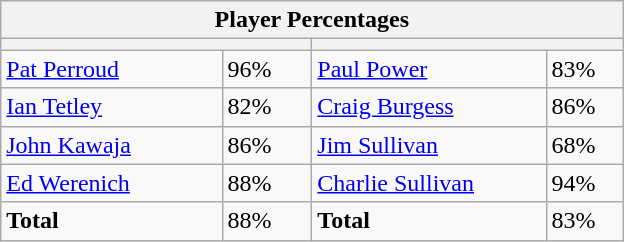<table class="wikitable">
<tr>
<th colspan=4 width=400>Player Percentages</th>
</tr>
<tr>
<th colspan=2 width=200></th>
<th colspan=2 width=200></th>
</tr>
<tr>
<td><a href='#'>Pat Perroud</a></td>
<td>96%</td>
<td><a href='#'>Paul Power</a></td>
<td>83%</td>
</tr>
<tr>
<td><a href='#'>Ian Tetley</a></td>
<td>82%</td>
<td><a href='#'>Craig Burgess</a></td>
<td>86%</td>
</tr>
<tr>
<td><a href='#'>John Kawaja</a></td>
<td>86%</td>
<td><a href='#'>Jim Sullivan</a></td>
<td>68%</td>
</tr>
<tr>
<td><a href='#'>Ed Werenich</a></td>
<td>88%</td>
<td><a href='#'>Charlie Sullivan</a></td>
<td>94%</td>
</tr>
<tr>
<td><strong>Total</strong></td>
<td>88%</td>
<td><strong>Total</strong></td>
<td>83%</td>
</tr>
</table>
